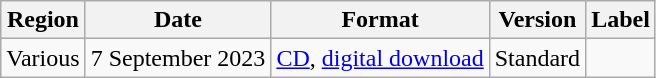<table class="wikitable sortable">
<tr>
<th>Region</th>
<th>Date</th>
<th>Format</th>
<th>Version</th>
<th>Label</th>
</tr>
<tr>
<td>Various</td>
<td>7 September 2023</td>
<td><a href='#'>CD</a>, <a href='#'>digital download</a></td>
<td>Standard</td>
<td></td>
</tr>
</table>
